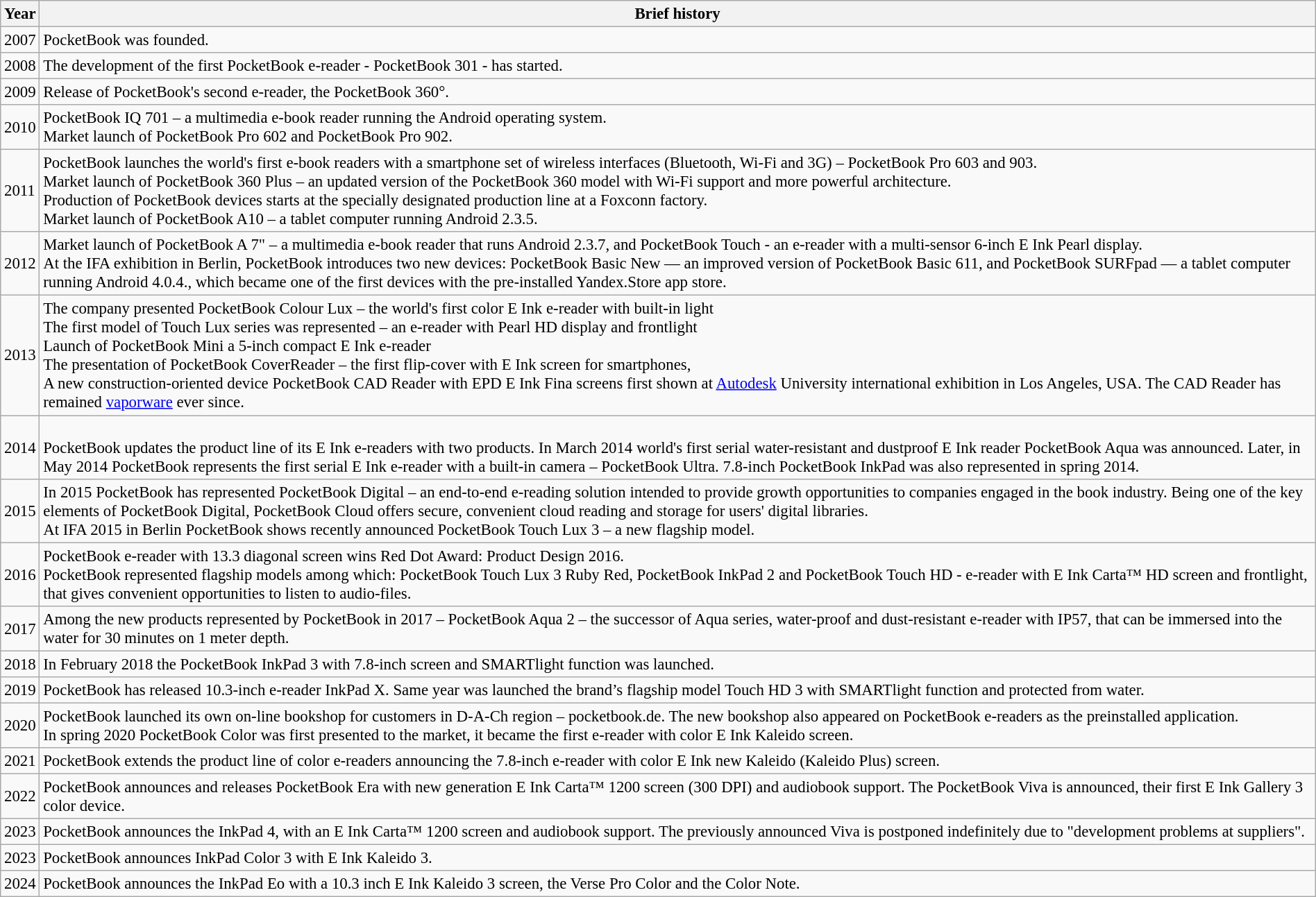<table style="width:100%; font-size:95%; text-align: left;" class="wikitable">
<tr>
<th>Year</th>
<th>Brief history</th>
</tr>
<tr>
<td>2007</td>
<td>PocketBook was founded.</td>
</tr>
<tr>
<td>2008</td>
<td>The development of the first PocketBook e-reader - PocketBook 301 - has started.</td>
</tr>
<tr>
<td>2009</td>
<td>Release of PocketBook's second e-reader, the PocketBook 360°.</td>
</tr>
<tr>
<td>2010</td>
<td>PocketBook IQ 701 – a multimedia e-book reader running the Android operating system.<br>Market launch of PocketBook Pro 602 and PocketBook Pro 902.</td>
</tr>
<tr>
<td>2011</td>
<td>PocketBook launches the world's first e-book readers with a smartphone set of wireless interfaces (Bluetooth, Wi-Fi and 3G) – PocketBook Pro 603 and 903.<br>Market launch of PocketBook 360 Plus – an updated version of the PocketBook 360 model with Wi-Fi support and more powerful architecture.<br>Production of PocketBook devices starts at the specially designated production line at a Foxconn factory.<br>Market launch of PocketBook A10 – a tablet computer running Android 2.3.5.</td>
</tr>
<tr>
<td>2012</td>
<td>Market launch of PocketBook A 7" – a multimedia e-book reader that runs Android 2.3.7, and PocketBook Touch - an e-reader with a multi-sensor 6-inch E Ink Pearl display.<br>At the IFA exhibition in Berlin, PocketBook introduces two new devices: PocketBook Basic New — an improved version of PocketBook Basic 611, and PocketBook SURFpad — a tablet computer running Android 4.0.4., which became one of the first devices with the pre-installed Yandex.Store app store.</td>
</tr>
<tr>
<td>2013</td>
<td>The company presented PocketBook Colour Lux – the world's first color E Ink e-reader with built-in light<br>The first model of Touch Lux series was represented – an e-reader with Pearl HD display and frontlight<br>Launch of PocketBook Mini a 5-inch compact E Ink e-reader<br>The presentation of PocketBook CoverReader – the first flip-cover with E Ink screen for smartphones,<br>A new construction-oriented device PocketBook CAD Reader with EPD E Ink Fina screens first shown at <a href='#'>Autodesk</a> University international exhibition in Los Angeles, USA. The CAD Reader has remained <a href='#'>vaporware</a> ever since.</td>
</tr>
<tr>
<td>2014</td>
<td><br>PocketBook updates the product line of its E Ink e-readers with two products. In March 2014 world's first serial water-resistant and dustproof E Ink reader PocketBook Aqua was announced. Later, in May 2014 PocketBook represents the first serial E Ink e-reader with a built-in camera – PocketBook Ultra. 7.8-inch PocketBook InkPad was also represented in spring 2014.</td>
</tr>
<tr>
<td>2015</td>
<td>In 2015 PocketBook has represented PocketBook Digital – an end-to-end e-reading solution intended to provide growth opportunities to companies engaged in the book industry. Being one of the key elements of PocketBook Digital, PocketBook Cloud offers secure, convenient cloud reading and storage for users' digital libraries.<br>At IFA 2015 in Berlin PocketBook shows recently announced PocketBook Touch Lux 3 – a new flagship model.</td>
</tr>
<tr>
<td>2016</td>
<td>PocketBook e-reader with 13.3 diagonal screen wins Red Dot Award: Product Design 2016.<br>PocketBook represented flagship models among which: PocketBook Touch Lux 3 Ruby Red, PocketBook InkPad 2 and PocketBook Touch HD - e-reader with E Ink Carta™ HD screen and frontlight, that gives convenient opportunities to listen to audio-files.</td>
</tr>
<tr>
<td>2017</td>
<td>Among the new products represented by PocketBook in 2017 – PocketBook Aqua 2 – the successor of Aqua series, water-proof and dust-resistant e-reader with IP57, that can be immersed into the water for 30 minutes on 1 meter depth.</td>
</tr>
<tr>
<td>2018</td>
<td>In February 2018 the PocketBook InkPad 3 with 7.8-inch screen and SMARTlight function was launched.</td>
</tr>
<tr>
<td>2019</td>
<td>PocketBook has released 10.3-inch e-reader InkPad X. Same year was launched the brand’s flagship model Touch HD 3 with SMARTlight function and protected from water.</td>
</tr>
<tr>
<td>2020</td>
<td>PocketBook launched its own on-line bookshop for customers in D-A-Ch region – pocketbook.de. The new bookshop also appeared on PocketBook e-readers as the preinstalled application.<br>In spring 2020 PocketBook Color was first presented to the market, it became the first e-reader with color E Ink Kaleido screen.</td>
</tr>
<tr>
<td>2021</td>
<td>PocketBook extends the product line of color e-readers announcing the 7.8-inch e-reader with color E Ink new Kaleido (Kaleido Plus) screen.</td>
</tr>
<tr>
<td>2022</td>
<td>PocketBook announces and releases PocketBook Era with new generation E Ink Carta™ 1200 screen (300 DPI) and audiobook support. The PocketBook Viva is announced, their first E Ink Gallery 3 color device.</td>
</tr>
<tr>
<td>2023</td>
<td>PocketBook announces the InkPad 4, with an E Ink Carta™ 1200 screen and audiobook support. The previously announced Viva is postponed indefinitely due to "development problems at suppliers".</td>
</tr>
<tr>
<td>2023</td>
<td>PocketBook announces InkPad Color 3 with E Ink Kaleido 3.</td>
</tr>
<tr>
<td>2024</td>
<td>PocketBook announces the InkPad Eo with a 10.3 inch E Ink Kaleido 3 screen, the Verse Pro Color and the Color Note.</td>
</tr>
</table>
